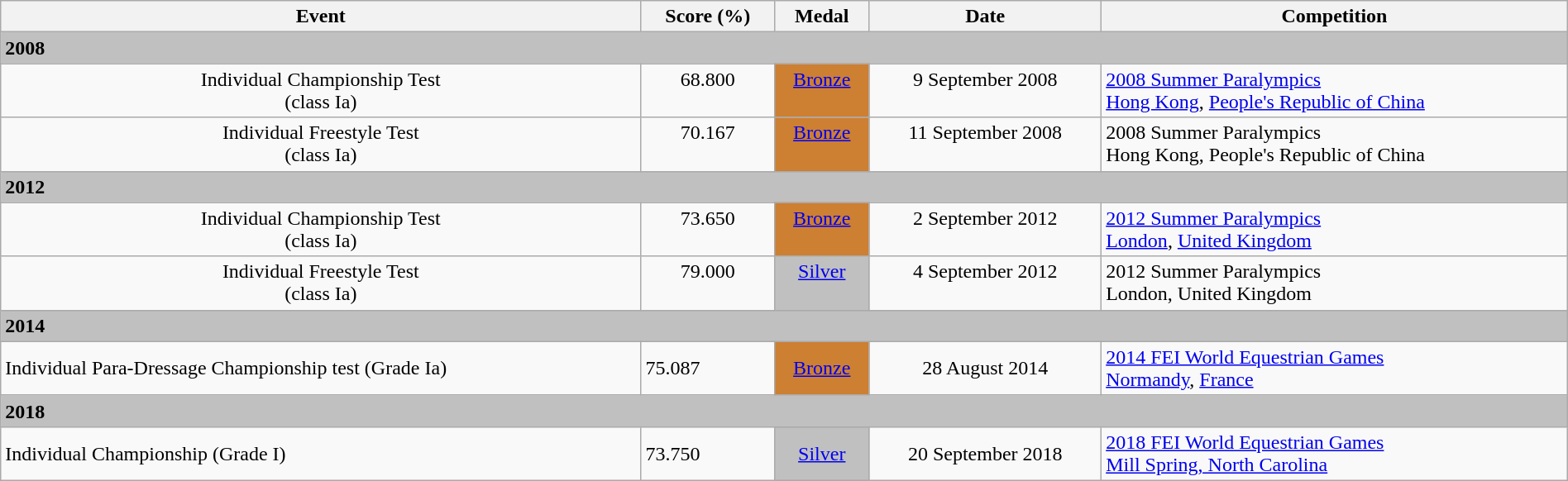<table class="wikitable" style="width:100%;">
<tr valign=top>
<th>Event</th>
<th>Score (%)</th>
<th>Medal</th>
<th>Date</th>
<th>Competition</th>
</tr>
<tr>
<td colspan="5" style="background:silver;"><strong>2008</strong></td>
</tr>
<tr valign=top>
<td align=center>Individual Championship Test<br>(class Ia)</td>
<td align=center>68.800</td>
<td style="text-align:center; background:#CD7F32;"><a href='#'>Bronze</a></td>
<td align=center>9 September 2008</td>
<td><a href='#'>2008 Summer Paralympics</a><br><a href='#'>Hong Kong</a>, <a href='#'>People's Republic of China</a></td>
</tr>
<tr valign=top>
<td align=center>Individual Freestyle Test<br>(class Ia)</td>
<td align=center>70.167</td>
<td style="text-align:center; background:#CD7F32;"><a href='#'>Bronze</a></td>
<td align=center>11 September 2008</td>
<td>2008 Summer Paralympics<br>Hong Kong, People's Republic of China</td>
</tr>
<tr>
<td colspan="5" style="background:silver;"><strong>2012</strong></td>
</tr>
<tr valign=top>
<td align=center>Individual Championship Test<br>(class Ia)</td>
<td align=center>73.650</td>
<td style="text-align:center; background:#CD7F32;"><a href='#'>Bronze</a></td>
<td align=center>2 September 2012</td>
<td><a href='#'>2012 Summer Paralympics</a><br><a href='#'>London</a>, <a href='#'>United Kingdom</a></td>
</tr>
<tr valign=top>
<td align=center>Individual Freestyle Test<br>(class Ia)</td>
<td align=center>79.000</td>
<td style="text-align:center; background:silver;"><a href='#'>Silver</a></td>
<td align=center>4 September 2012</td>
<td>2012 Summer Paralympics<br>London, United Kingdom</td>
</tr>
<tr>
<td colspan="5" style="background:silver;"><strong>2014</strong></td>
</tr>
<tr>
<td>Individual Para-Dressage Championship test (Grade Ia)</td>
<td>75.087</td>
<td style="text-align:center; background:#CD7F32;"><a href='#'>Bronze</a></td>
<td align=center>28 August 2014</td>
<td><a href='#'>2014 FEI World Equestrian Games</a><br><a href='#'>Normandy</a>, <a href='#'>France</a></td>
</tr>
<tr>
<td colspan="5" style="background:silver;"><strong>2018</strong></td>
</tr>
<tr>
<td>Individual Championship (Grade I)</td>
<td>73.750</td>
<td style="text-align:center; background:silver;"><a href='#'>Silver</a></td>
<td align=center>20 September 2018</td>
<td><a href='#'>2018 FEI World Equestrian Games</a><br><a href='#'>Mill Spring, North Carolina</a></td>
</tr>
</table>
